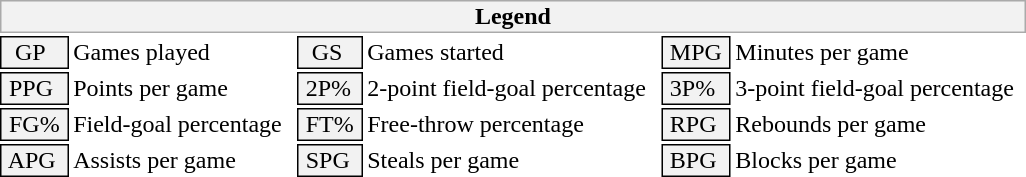<table class="toccolours" style="font-size: 90 %; white-space: nowrap;">
<tr>
<th colspan="6" style="background-color: #F2F2F2; border: 1px solid #AAAAAA;">Legend</th>
</tr>
<tr>
<td style="background-color: #F2F2F2; border: 1px solid black;">  GP</td>
<td>Games played</td>
<td style="background-color: #F2F2F2; border: 1px solid black">  GS </td>
<td>Games started</td>
<td style="background-color: #F2F2F2; border: 1px solid black"> MPG </td>
<td>Minutes per game</td>
</tr>
<tr>
<td style="background-color: #F2F2F2; border: 1px solid black"> PPG </td>
<td>Points per game</td>
<td style="background-color: #F2F2F2; border: 1px solid black"> 2P% </td>
<td style="padding-right: 8px">2-point field-goal percentage</td>
<td style="background-color: #F2F2F2; border: 1px solid black"> 3P% </td>
<td style="padding-right: 8px">3-point field-goal percentage</td>
</tr>
<tr>
<td style="background-color: #F2F2F2; border: 1px solid black;"> FG% </td>
<td style="padding-right: 8px">Field-goal percentage</td>
<td style="background-color: #F2F2F2; border: 1px solid black"> FT% </td>
<td>Free-throw percentage</td>
<td style="background-color: #F2F2F2; border: 1px solid black;"> RPG </td>
<td>Rebounds per game</td>
</tr>
<tr>
<td style="background-color: #F2F2F2; border: 1px solid black"> APG </td>
<td>Assists per game</td>
<td style="background-color: #F2F2F2; border: 1px solid black"> SPG </td>
<td>Steals per game</td>
<td style="background-color: #F2F2F2; border: 1px solid black;"> BPG </td>
<td>Blocks per game</td>
</tr>
</table>
